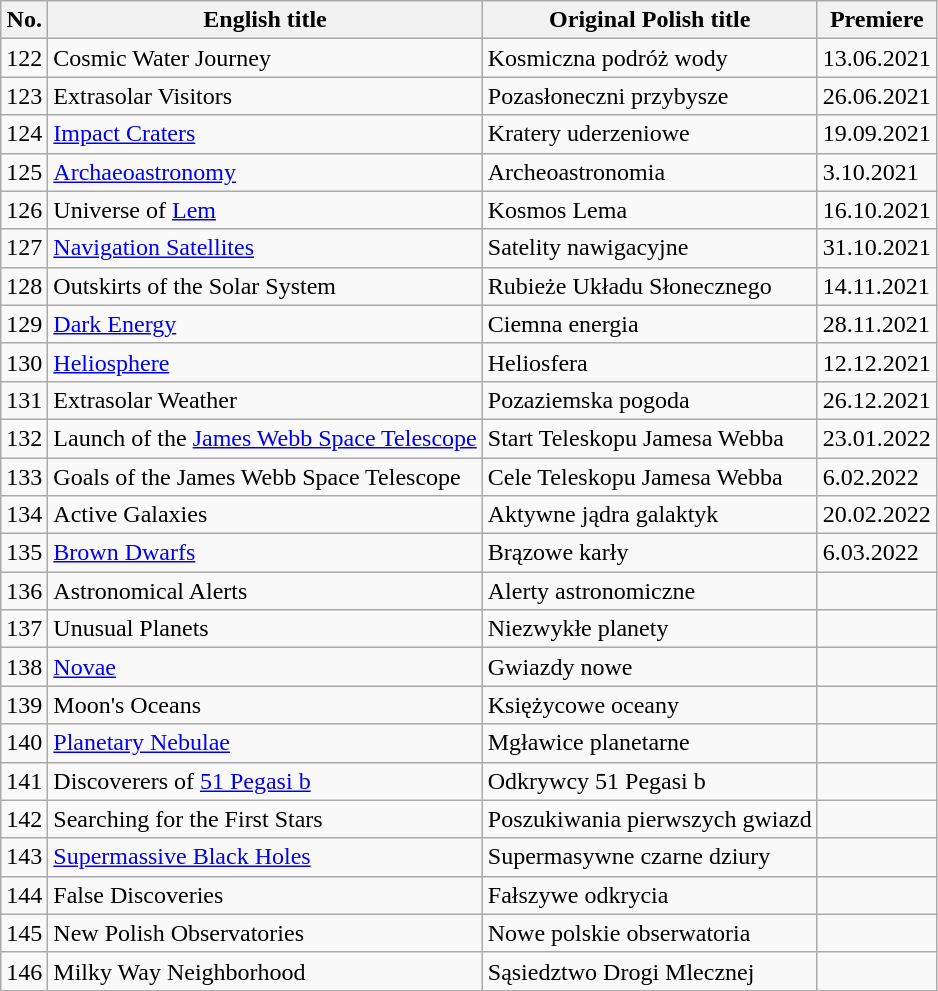<table class="wikitable">
<tr>
<th>No.</th>
<th>English title</th>
<th>Original Polish title</th>
<th>Premiere</th>
</tr>
<tr>
<td>122</td>
<td>Cosmic Water Journey</td>
<td>Kosmiczna podróż wody</td>
<td>13.06.2021</td>
</tr>
<tr>
<td>123</td>
<td>Extrasolar Visitors</td>
<td>Pozasłoneczni przybysze</td>
<td>26.06.2021</td>
</tr>
<tr>
<td>124</td>
<td><a href='#'>Impact Craters</a></td>
<td>Kratery uderzeniowe</td>
<td>19.09.2021</td>
</tr>
<tr>
<td>125</td>
<td><a href='#'>Archaeoastronomy</a></td>
<td>Archeoastronomia</td>
<td>3.10.2021</td>
</tr>
<tr>
<td>126</td>
<td>Universe of <a href='#'>Lem</a></td>
<td>Kosmos Lema</td>
<td>16.10.2021</td>
</tr>
<tr>
<td>127</td>
<td><a href='#'>Navigation Satellites</a></td>
<td>Satelity nawigacyjne</td>
<td>31.10.2021</td>
</tr>
<tr>
<td>128</td>
<td>Outskirts of the Solar System</td>
<td>Rubieże Układu Słonecznego</td>
<td>14.11.2021</td>
</tr>
<tr>
<td>129</td>
<td><a href='#'>Dark Energy</a></td>
<td>Ciemna energia</td>
<td>28.11.2021</td>
</tr>
<tr>
<td>130</td>
<td><a href='#'>Heliosphere</a></td>
<td>Heliosfera</td>
<td>12.12.2021</td>
</tr>
<tr>
<td>131</td>
<td>Extrasolar Weather</td>
<td>Pozaziemska pogoda</td>
<td>26.12.2021</td>
</tr>
<tr>
<td>132</td>
<td>Launch of the <a href='#'>James Webb Space Telescope</a></td>
<td>Start Teleskopu Jamesa Webba</td>
<td>23.01.2022</td>
</tr>
<tr>
<td>133</td>
<td>Goals of the James Webb Space Telescope</td>
<td>Cele Teleskopu Jamesa Webba</td>
<td>6.02.2022</td>
</tr>
<tr>
<td>134</td>
<td>Active Galaxies</td>
<td>Aktywne jądra galaktyk</td>
<td>20.02.2022</td>
</tr>
<tr>
<td>135</td>
<td><a href='#'>Brown Dwarfs</a></td>
<td>Brązowe karły</td>
<td>6.03.2022</td>
</tr>
<tr>
<td>136</td>
<td>Astronomical Alerts</td>
<td>Alerty astronomiczne</td>
<td></td>
</tr>
<tr>
<td>137</td>
<td>Unusual Planets</td>
<td>Niezwykłe planety</td>
<td></td>
</tr>
<tr>
<td>138</td>
<td><a href='#'>Novae</a></td>
<td>Gwiazdy nowe</td>
<td></td>
</tr>
<tr>
<td>139</td>
<td>Moon's Oceans</td>
<td>Księżycowe oceany</td>
<td></td>
</tr>
<tr>
<td>140</td>
<td><a href='#'>Planetary Nebulae</a></td>
<td>Mgławice planetarne</td>
<td></td>
</tr>
<tr>
<td>141</td>
<td>Discoverers of <a href='#'>51 Pegasi b</a></td>
<td>Odkrywcy 51 Pegasi b</td>
<td></td>
</tr>
<tr>
<td>142</td>
<td>Searching for the First Stars</td>
<td>Poszukiwania pierwszych gwiazd</td>
<td></td>
</tr>
<tr>
<td>143</td>
<td><a href='#'>Supermassive Black Holes</a></td>
<td>Supermasywne czarne dziury</td>
<td></td>
</tr>
<tr>
<td>144</td>
<td>False Discoveries</td>
<td>Fałszywe odkrycia</td>
<td></td>
</tr>
<tr>
<td>145</td>
<td>New Polish Observatories</td>
<td>Nowe polskie obserwatoria</td>
<td></td>
</tr>
<tr>
<td>146</td>
<td>Milky Way Neighborhood</td>
<td>Sąsiedztwo Drogi Mlecznej</td>
<td></td>
</tr>
</table>
